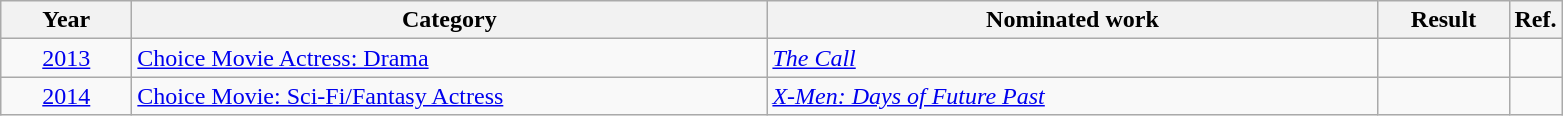<table class=wikitable>
<tr>
<th scope="col" style="width:5em;">Year</th>
<th scope="col" style="width:26em;">Category</th>
<th scope="col" style="width:25em;">Nominated work</th>
<th scope="col" style="width:5em;">Result</th>
<th>Ref.</th>
</tr>
<tr>
<td style="text-align:center;"><a href='#'>2013</a></td>
<td><a href='#'>Choice Movie Actress: Drama</a></td>
<td><em><a href='#'>The Call</a></em></td>
<td></td>
<td style="text-align:center;"></td>
</tr>
<tr>
<td style="text-align:center;"><a href='#'>2014</a></td>
<td><a href='#'>Choice Movie: Sci-Fi/Fantasy Actress</a></td>
<td><em><a href='#'>X-Men: Days of Future Past</a></em></td>
<td></td>
<td style="text-align:center;"></td>
</tr>
</table>
